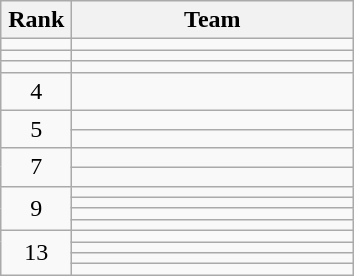<table class="wikitable" style="text-align: center;">
<tr>
<th width=40>Rank</th>
<th width=180>Team</th>
</tr>
<tr align=center>
<td></td>
<td style="text-align:left;"></td>
</tr>
<tr align=center>
<td></td>
<td style="text-align:left;"></td>
</tr>
<tr align=center>
<td></td>
<td style="text-align:left;"></td>
</tr>
<tr align=center>
<td>4</td>
<td style="text-align:left;"></td>
</tr>
<tr align=center>
<td rowspan=2>5</td>
<td style="text-align:left;"></td>
</tr>
<tr align=center>
<td style="text-align:left;"></td>
</tr>
<tr align=center>
<td rowspan=2>7</td>
<td style="text-align:left;"></td>
</tr>
<tr align=center>
<td style="text-align:left;"></td>
</tr>
<tr align=center>
<td rowspan=4>9</td>
<td style="text-align:left;"></td>
</tr>
<tr align=center>
<td style="text-align:left;"></td>
</tr>
<tr align=center>
<td style="text-align:left;"></td>
</tr>
<tr align=center>
<td style="text-align:left;"></td>
</tr>
<tr align=center>
<td rowspan=4>13</td>
<td style="text-align:left;"></td>
</tr>
<tr align=center>
<td style="text-align:left;"></td>
</tr>
<tr align=center>
<td style="text-align:left;"></td>
</tr>
<tr align=center>
<td style="text-align:left;"></td>
</tr>
</table>
